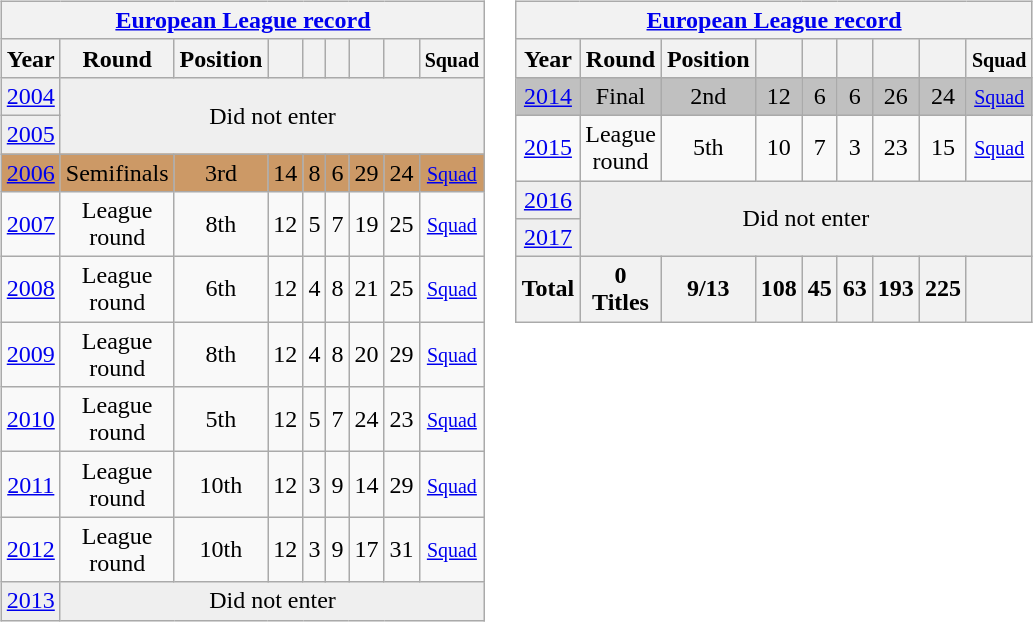<table>
<tr>
<td style="vertical-align:top; width:0;"><br><table class="wikitable" style="text-align: center;">
<tr>
<th colspan=9><a href='#'>European League record</a></th>
</tr>
<tr>
<th>Year</th>
<th>Round</th>
<th>Position</th>
<th></th>
<th></th>
<th></th>
<th></th>
<th></th>
<th><small>Squad</small></th>
</tr>
<tr style="background:#efefef;">
<td> <a href='#'>2004</a></td>
<td colspan="8" rowspan="2" style="text-align:center;">Did not enter</td>
</tr>
<tr style="background:#efefef;">
<td> <a href='#'>2005</a></td>
</tr>
<tr style="background:#c96;">
<td> <a href='#'>2006</a></td>
<td>Semifinals</td>
<td>3rd</td>
<td>14</td>
<td>8</td>
<td>6</td>
<td>29</td>
<td>24</td>
<td><small><a href='#'>Squad</a></small></td>
</tr>
<tr>
<td> <a href='#'>2007</a></td>
<td>League round</td>
<td>8th</td>
<td>12</td>
<td>5</td>
<td>7</td>
<td>19</td>
<td>25</td>
<td><small><a href='#'>Squad</a></small></td>
</tr>
<tr>
<td> <a href='#'>2008</a></td>
<td>League round</td>
<td>6th</td>
<td>12</td>
<td>4</td>
<td>8</td>
<td>21</td>
<td>25</td>
<td><small><a href='#'>Squad</a></small></td>
</tr>
<tr>
<td> <a href='#'>2009</a></td>
<td>League round</td>
<td>8th</td>
<td>12</td>
<td>4</td>
<td>8</td>
<td>20</td>
<td>29</td>
<td><small><a href='#'>Squad</a></small></td>
</tr>
<tr>
<td> <a href='#'>2010</a></td>
<td>League round</td>
<td>5th</td>
<td>12</td>
<td>5</td>
<td>7</td>
<td>24</td>
<td>23</td>
<td><small><a href='#'>Squad</a></small></td>
</tr>
<tr>
<td> <a href='#'>2011</a></td>
<td>League round</td>
<td>10th</td>
<td>12</td>
<td>3</td>
<td>9</td>
<td>14</td>
<td>29</td>
<td><small><a href='#'>Squad</a></small></td>
</tr>
<tr>
<td> <a href='#'>2012</a></td>
<td>League round</td>
<td>10th</td>
<td>12</td>
<td>3</td>
<td>9</td>
<td>17</td>
<td>31</td>
<td><small><a href='#'>Squad</a></small></td>
</tr>
<tr style="background:#efefef;">
<td> <a href='#'>2013</a></td>
<td colspan="8" style="text-align:center;">Did not enter</td>
</tr>
</table>
</td>
<td style="vertical-align:top; width:0;"><br><table class="wikitable" style="text-align: center;">
<tr>
<th colspan=9><a href='#'>European League record</a></th>
</tr>
<tr>
<th>Year</th>
<th>Round</th>
<th>Position</th>
<th></th>
<th></th>
<th></th>
<th></th>
<th></th>
<th><small>Squad</small></th>
</tr>
<tr style="background:silver;">
<td> <a href='#'>2014</a></td>
<td>Final</td>
<td>2nd</td>
<td>12</td>
<td>6</td>
<td>6</td>
<td>26</td>
<td>24</td>
<td><small><a href='#'>Squad</a></small></td>
</tr>
<tr>
<td> <a href='#'>2015</a></td>
<td>League round</td>
<td>5th</td>
<td>10</td>
<td>7</td>
<td>3</td>
<td>23</td>
<td>15</td>
<td><small><a href='#'>Squad</a></small></td>
</tr>
<tr style="background:#efefef;">
<td> <a href='#'>2016</a></td>
<td colspan="8" rowspan="2" style="text-align:center;">Did not enter</td>
</tr>
<tr style="background:#efefef;">
<td> <a href='#'>2017</a></td>
</tr>
<tr>
<th>Total</th>
<th>0 Titles</th>
<th>9/13</th>
<th>108</th>
<th>45</th>
<th>63</th>
<th>193</th>
<th>225</th>
<th></th>
</tr>
</table>
</td>
</tr>
</table>
